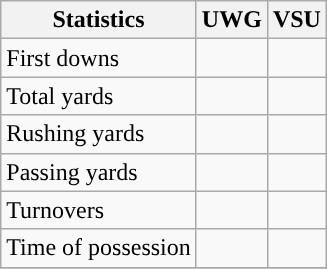<table class="wikitable" style="float: left;">
<tr>
<th>Statistics</th>
<th>UWG</th>
<th>VSU</th>
</tr>
<tr>
<td>First downs</td>
<td></td>
<td></td>
</tr>
<tr>
<td>Total yards</td>
<td></td>
<td></td>
</tr>
<tr>
<td>Rushing yards</td>
<td></td>
<td></td>
</tr>
<tr>
<td>Passing yards</td>
<td></td>
<td></td>
</tr>
<tr>
<td>Turnovers</td>
<td></td>
<td></td>
</tr>
<tr>
<td>Time of possession</td>
<td></td>
<td></td>
</tr>
<tr>
</tr>
</table>
